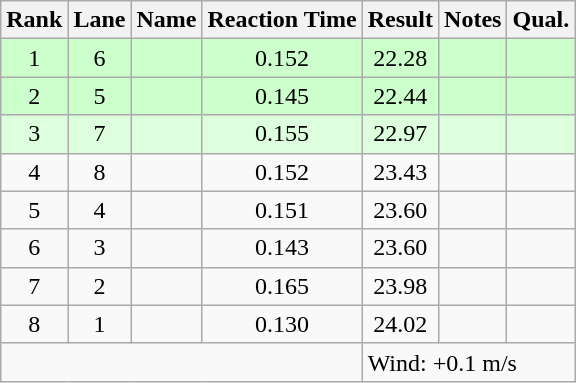<table class="wikitable sortable" style="text-align:center">
<tr>
<th>Rank</th>
<th>Lane</th>
<th>Name</th>
<th>Reaction Time</th>
<th>Result</th>
<th>Notes</th>
<th>Qual.</th>
</tr>
<tr bgcolor=ccffcc>
<td>1</td>
<td>6</td>
<td align="left"></td>
<td>0.152</td>
<td>22.28</td>
<td></td>
<td></td>
</tr>
<tr bgcolor=ccffcc>
<td>2</td>
<td>5</td>
<td align="left"></td>
<td>0.145</td>
<td>22.44</td>
<td></td>
<td></td>
</tr>
<tr bgcolor=ddffdd>
<td>3</td>
<td>7</td>
<td align="left"></td>
<td>0.155</td>
<td>22.97</td>
<td></td>
<td></td>
</tr>
<tr>
<td>4</td>
<td>8</td>
<td align="left"></td>
<td>0.152</td>
<td>23.43</td>
<td></td>
<td></td>
</tr>
<tr>
<td>5</td>
<td>4</td>
<td align="left"></td>
<td>0.151</td>
<td>23.60</td>
<td></td>
<td></td>
</tr>
<tr>
<td>6</td>
<td>3</td>
<td align="left"></td>
<td>0.143</td>
<td>23.60</td>
<td></td>
<td></td>
</tr>
<tr>
<td>7</td>
<td>2</td>
<td align="left"></td>
<td>0.165</td>
<td>23.98</td>
<td></td>
<td></td>
</tr>
<tr>
<td>8</td>
<td>1</td>
<td align="left"></td>
<td>0.130</td>
<td>24.02</td>
<td></td>
<td></td>
</tr>
<tr class="sortbottom">
<td colspan=4></td>
<td colspan="3" style="text-align:left;">Wind: +0.1 m/s</td>
</tr>
</table>
